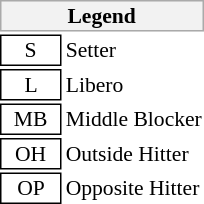<table class="toccolours" style="margin-left: 50px; font-size: 90%; white-space: nowrap; valign: middle;">
<tr>
<th colspan="6" style="background-color: #F2F2F2; border: 1px solid #AAAAAA;">Legend</th>
</tr>
<tr>
<td style="border: 1px solid black;" align=center>  S  </td>
<td>Setter</td>
</tr>
<tr>
<td style="border: 1px solid black;" align=center>  L  </td>
<td>Libero</td>
</tr>
<tr>
<td style="border: 1px solid black;" align=center>  MB  </td>
<td>Middle Blocker</td>
</tr>
<tr>
<td style="border: 1px solid black;" align=center>  OH  </td>
<td>Outside Hitter</td>
</tr>
<tr>
<td style="border: 1px solid black;" align=center>  OP  </td>
<td>Opposite Hitter</td>
</tr>
<tr>
</tr>
</table>
